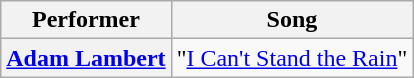<table class="wikitable unsortable" style="text-align:center;">
<tr>
<th scope="col">Performer</th>
<th scope="col">Song</th>
</tr>
<tr>
<th scope="row"><a href='#'>Adam Lambert</a></th>
<td>"<a href='#'>I Can't Stand the Rain</a>"</td>
</tr>
</table>
